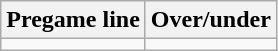<table class="wikitable">
<tr align="center">
<th style=>Pregame line</th>
<th style=>Over/under</th>
</tr>
<tr align="center">
<td></td>
<td></td>
</tr>
</table>
